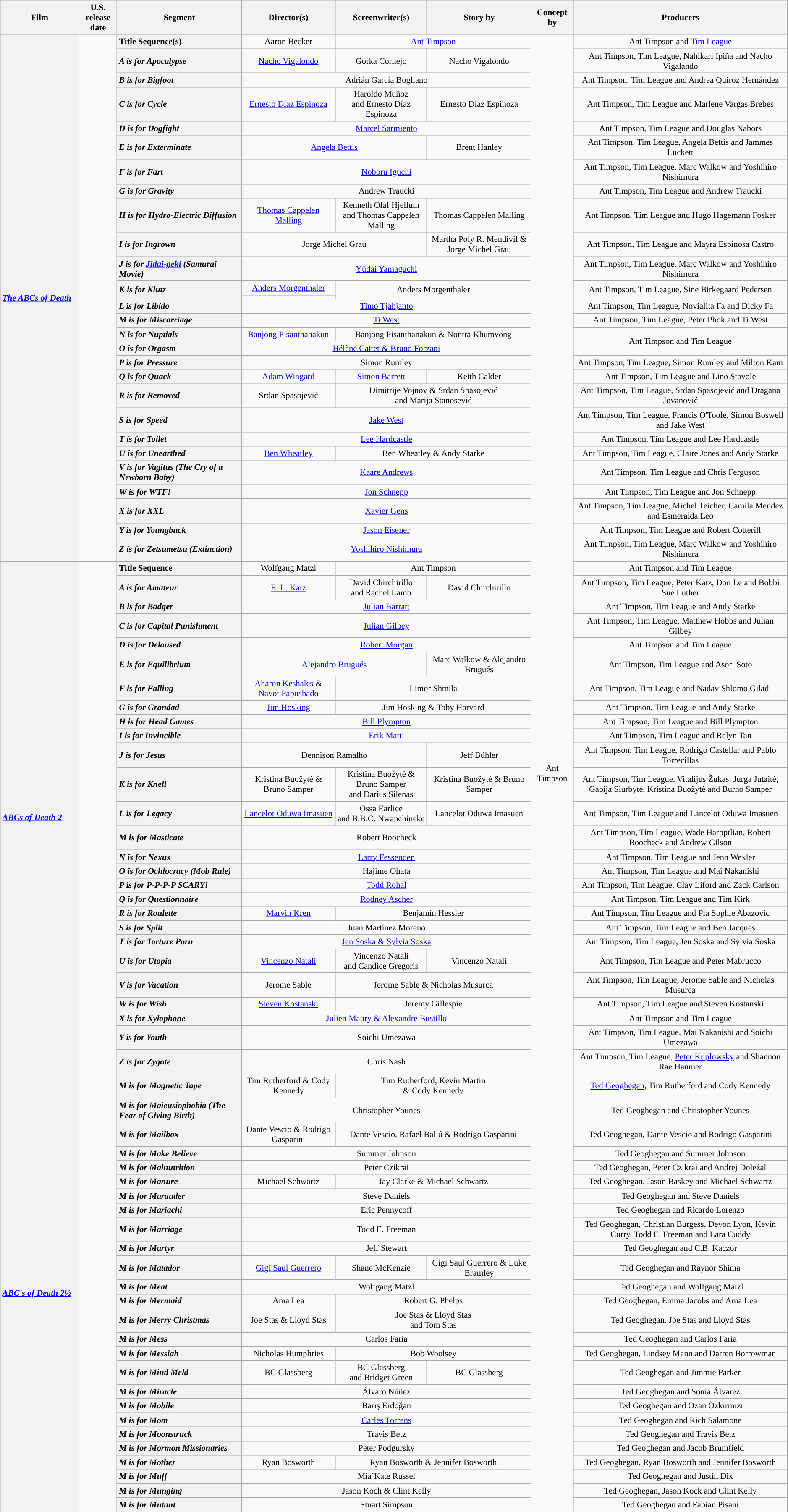<table class="wikitable plainrowheaders" style="text-align:center; font-size: 85%;" width=99%>
<tr>
<th scope="col" style="width:10%;">Film</th>
<th scope="col">U.S. <br>release date</th>
<th scope="col">Segment</th>
<th scope="col">Director(s)</th>
<th scope="col">Screenwriter(s)</th>
<th scope="col">Story by</th>
<th scope="col">Concept by</th>
<th scope="col">Producers</th>
</tr>
<tr>
<th scope="row" rowspan="28" style="text-align:left"><em><a href='#'>The ABCs of Death</a></em></th>
<td style="text-align:center" rowspan="28"></td>
<th scope="row" style="text-align:left">Title Sequence(s)</th>
<td>Aaron Becker</td>
<td colspan="2"><a href='#'>Ant Timpson</a></td>
<td rowspan="81">Ant Timpson</td>
<td>Ant Timpson and <a href='#'>Tim League</a></td>
</tr>
<tr>
<th scope="row" style="text-align:left"><em>A is for Apocalypse</em></th>
<td><a href='#'>Nacho Vigalondo</a></td>
<td>Gorka Cornejo</td>
<td>Nacho Vigalondo</td>
<td>Ant Timpson, Tim League, Nahikari Ipiña and Nacho Vigalando</td>
</tr>
<tr>
<th scope="row" style="text-align:left"><em>B is for Bigfoot</em></th>
<td colspan="3">Adrián García Bogliano</td>
<td>Ant Timpson, Tim League and Andrea Quiroz Hernández</td>
</tr>
<tr>
<th scope="row" style="text-align:left"><em>C is for Cycle</em></th>
<td><a href='#'>Ernesto Díaz Espinoza</a></td>
<td>Haroldo Muñoz <br>and Ernesto Díaz Espinoza</td>
<td>Ernesto Díaz Espinoza</td>
<td>Ant Timpson, Tim League and Marlene Vargas Brebes</td>
</tr>
<tr>
<th scope="row" style="text-align:left"><em>D is for Dogfight</em></th>
<td colspan="3"><a href='#'>Marcel Sarmiento</a></td>
<td>Ant Timpson, Tim League and Douglas Nabors</td>
</tr>
<tr>
<th scope="row" style="text-align:left"><em>E is for Exterminate</em></th>
<td colspan="2"><a href='#'>Angela Bettis</a></td>
<td>Brent Hanley</td>
<td>Ant Timpson, Tim League, Angela Bettis and Jammes Luckett</td>
</tr>
<tr>
<th scope="row" style="text-align:left"><em>F is for Fart</em></th>
<td colspan="3"><a href='#'>Noboru Iguchi</a></td>
<td>Ant Timpson, Tim League, Marc Walkow and Yoshihiro Nishimura</td>
</tr>
<tr>
<th scope="row" style="text-align:left"><em>G is for Gravity</em></th>
<td colspan="3">Andrew Traucki</td>
<td>Ant Timpson, Tim League and Andrew Traucki</td>
</tr>
<tr>
<th scope="row" style="text-align:left"><em>H is for Hydro-Electric Diffusion</em></th>
<td><a href='#'>Thomas Cappelen Malling</a></td>
<td>Kenneth Olaf Hjellum <br>and Thomas Cappelen Malling</td>
<td>Thomas Cappelen Malling</td>
<td>Ant Timpson, Tim League and Hugo Hagemann Fosker</td>
</tr>
<tr>
<th scope="row" style="text-align:left"><em>I is for Ingrown</em></th>
<td colspan="2">Jorge Michel Grau</td>
<td>Martha Poly R. Mendivil & Jorge Michel Grau</td>
<td>Ant Timpson, Tim League and Mayra Espinosa Castro</td>
</tr>
<tr>
<th scope="row" style="text-align:left"><em>J is for <a href='#'>Jidai-geki</a> (Samurai Movie)</em></th>
<td colspan="3"><a href='#'>Yūdai Yamaguchi</a></td>
<td>Ant Timpson, Tim League, Marc Walkow and Yoshihiro Nishimura</td>
</tr>
<tr>
<th scope="row" style="text-align:left" rowspan="2"><em>K is for Klutz</em></th>
<td><a href='#'>Anders Morgenthaler</a></td>
<td colspan="2" rowspan="2">Anders Morgenthaler</td>
<td rowspan="2">Ant Timpson, Tim League, Sine Birkegaard Pedersen</td>
</tr>
<tr>
<td></td>
</tr>
<tr>
<th scope="row" style="text-align:left"><em>L is for Libido</em></th>
<td colspan="3"><a href='#'>Timo Tjahjanto</a></td>
<td>Ant Timpson, Tim League, Novialita Fa and Dicky Fa</td>
</tr>
<tr>
<th scope="row" style="text-align:left"><em>M is for Miscarriage</em></th>
<td colspan="3"><a href='#'>Ti West</a></td>
<td>Ant Timpson, Tim League, Peter Phok and Ti West</td>
</tr>
<tr>
<th scope="row" style="text-align:left"><em>N is for Nuptials</em></th>
<td><a href='#'>Banjong Pisanthanakun</a></td>
<td colspan="2'">Banjong Pisanthanakun & Nontra Khumvong</td>
<td rowspan="2">Ant Timpson and Tim League</td>
</tr>
<tr>
<th scope="row" style="text-align:left"><em>O is for Orgasm</em></th>
<td colspan="3"><a href='#'>Hélène Cattet & Bruno Forzani</a></td>
</tr>
<tr>
<th scope="row" style="text-align:left"><em>P is for Pressure</em></th>
<td colspan="3">Simon Rumley</td>
<td>Ant Timpson, Tim League, Simon Rumley and Milton Kam</td>
</tr>
<tr>
<th scope="row" style="text-align:left"><em>Q is for Quack</em></th>
<td><a href='#'>Adam Wingard</a></td>
<td><a href='#'>Simon Barrett</a></td>
<td>Keith Calder</td>
<td>Ant Timpson, Tim League and Lino Stavole</td>
</tr>
<tr>
<th scope="row" style="text-align:left"><em>R is for Removed</em></th>
<td>Srđan Spasojević</td>
<td colspan="2">Dimitrije Vojnov & Srđan Spasojević <br>and Marija Stanosević</td>
<td>Ant Timpson, Tim League, Srđan Spasojević and Dragana Jovanović</td>
</tr>
<tr>
<th scope="row" style="text-align:left"><em>S is for Speed</em></th>
<td colspan="3"><a href='#'>Jake West</a></td>
<td>Ant Timpson, Tim League, Francis O'Toole, Simon Boswell and Jake West</td>
</tr>
<tr>
<th scope="row" style="text-align:left"><em>T is for Toilet</em></th>
<td colspan="3"><a href='#'>Lee Hardcastle</a></td>
<td>Ant Timpson, Tim League and Lee Hardcastle</td>
</tr>
<tr>
<th scope="row" style="text-align:left"><em>U is for Unearthed</em></th>
<td><a href='#'>Ben Wheatley</a></td>
<td colspan="2">Ben Wheatley & Andy Starke</td>
<td>Ant Timpson, Tim League, Claire Jones and Andy Starke</td>
</tr>
<tr>
<th scope="row" style="text-align:left"><em>V is for Vagitus (The Cry of a Newborn Baby)</em></th>
<td colspan="3"><a href='#'>Kaare Andrews</a></td>
<td>Ant Timpson, Tim League and Chris Ferguson</td>
</tr>
<tr>
<th scope="row" style="text-align:left"><em>W is for WTF!</em></th>
<td colspan="3"><a href='#'>Jon Schnepp</a></td>
<td>Ant Timpson, Tim League and Jon Schnepp</td>
</tr>
<tr>
<th scope="row" style="text-align:left"><em>X is for XXL</em></th>
<td colspan="3"><a href='#'>Xavier Gens</a></td>
<td>Ant Timpson, Tim League, Michel Teicher, Camila Mendez and Esmeralda Leo</td>
</tr>
<tr>
<th scope="row" style="text-align:left"><em>Y is for Youngbuck</em></th>
<td colspan="3"><a href='#'>Jason Eisener</a></td>
<td>Ant Timpson, Tim League and Robert Cotterill</td>
</tr>
<tr>
<th scope="row" style="text-align:left"><em>Z is for Zetsumetsu (Extinction)</em></th>
<td colspan="3"><a href='#'>Yoshihiro Nishimura</a></td>
<td>Ant Timpson, Tim League, Marc Walkow and Yoshihiro Nishimura</td>
</tr>
<tr>
<th scope="row" rowspan="27" style="text-align:left"><em><a href='#'>ABCs of Death 2</a></em></th>
<td style="text-align:center" rowspan="27"></td>
<th scope="row" style="text-align:left">Title Sequence</th>
<td>Wolfgang Matzl</td>
<td colspan="2">Ant Timpson</td>
<td>Ant Timpson and Tim League</td>
</tr>
<tr>
<th scope="row" style="text-align:left"><em>A is for Amateur</em></th>
<td><a href='#'>E. L. Katz</a></td>
<td>David Chirchirillo <br>and Rachel Lamb</td>
<td>David Chirchirillo</td>
<td>Ant Timpson, Tim League, Peter Katz, Don Le and Bobbi Sue Luther</td>
</tr>
<tr>
<th scope="row" style="text-align:left"><em>B is for Badger</em></th>
<td colspan="3"><a href='#'>Julian Barratt</a></td>
<td>Ant Timpson, Tim League and Andy Starke</td>
</tr>
<tr>
<th scope="row" style="text-align:left"><em>C is for Capital Punishment</em></th>
<td colspan="3"><a href='#'>Julian Gilbey</a></td>
<td>Ant Timpson, Tim League, Matthew Hobbs and Julian Gilbey</td>
</tr>
<tr>
<th scope="row" style="text-align:left"><em>D is for Deloused</em></th>
<td colspan="3"><a href='#'>Robert Morgan</a></td>
<td>Ant Timpson and Tim League</td>
</tr>
<tr>
<th scope="row" style="text-align:left"><em>E is for Equilibrium</em></th>
<td colspan="2"><a href='#'>Alejandro Brugués</a></td>
<td>Marc Walkow & Alejandro Brugués</td>
<td>Ant Timpson, Tim League and Asori Soto</td>
</tr>
<tr>
<th scope="row" style="text-align:left"><em>F is for Falling</em></th>
<td><a href='#'>Aharon Keshales</a> & <a href='#'>Navot Papushado</a></td>
<td colspan="2">Limor Shmila</td>
<td>Ant Timpson, Tim League and Nadav Shlomo Giladi</td>
</tr>
<tr>
<th scope="row" style="text-align:left"><em>G is for Grandad</em></th>
<td><a href='#'>Jim Hosking</a></td>
<td colspan="2">Jim Hosking & Toby Harvard</td>
<td>Ant Timpson, Tim League and Andy Starke</td>
</tr>
<tr>
<th scope="row" style="text-align:left"><em>H is for Head Games</em></th>
<td colspan="3"><a href='#'>Bill Plympton</a></td>
<td>Ant Timpson, Tim League and Bill Plympton</td>
</tr>
<tr>
<th scope="row" style="text-align:left"><em>I is for Invincible</em></th>
<td colspan="3"><a href='#'>Erik Matti</a></td>
<td>Ant Timpson, Tim League and Relyn Tan</td>
</tr>
<tr>
<th scope="row" style="text-align:left"><em>J is for Jesus</em></th>
<td colspan="2">Dennison Ramalho</td>
<td>Jeff Bühler</td>
<td>Ant Timpson, Tim League, Rodrigo Castellar and Pablo Torrecillas</td>
</tr>
<tr>
<th scope="row" style="text-align:left"><em>K is for Knell</em></th>
<td>Kristina Buožytė & Bruno Samper</td>
<td>Kristina Buožytė & Bruno Samper <br>and Darius Silenas</td>
<td>Kristina Buožytė & Bruno Samper</td>
<td>Ant Timpson, Tim League, Vitalijus Žukas, Jurga Jutaitė, Gabija Siurbytė, Kristina Buožytė and Burno Samper</td>
</tr>
<tr>
<th scope="row" style="text-align:left"><em>L is for Legacy</em></th>
<td><a href='#'>Lancelot Oduwa Imasuen</a></td>
<td>Ossa Earlice <br>and B.B.C. Nwanchineke</td>
<td>Lancelot Oduwa Imasuen</td>
<td>Ant Timpson, Tim League and Lancelot Oduwa Imasuen</td>
</tr>
<tr>
<th scope="row" style="text-align:left"><em>M is for Masticate</em></th>
<td colspan="3">Robert Boocheck</td>
<td>Ant Timpson, Tim League, Wade Harpptlian, Robert Boocheck and Andrew Gilson</td>
</tr>
<tr>
<th scope="row" style="text-align:left"><em>N is for Nexus</em></th>
<td colspan="3"><a href='#'>Larry Fessenden</a></td>
<td>Ant Timpson, Tim League and Jenn Wexler</td>
</tr>
<tr>
<th scope="row" style="text-align:left"><em>O is for Ochlocracy (Mob Rule)</em></th>
<td colspan="3">Hajime Ohata</td>
<td>Ant Timpson, Tim League and Mai Nakanishi</td>
</tr>
<tr>
<th scope="row" style="text-align:left"><em>P is for P-P-P-P SCARY!</em></th>
<td colspan="3"><a href='#'>Todd Rohal</a></td>
<td>Ant Timpson, Tim League, Clay Liford and Zack Carlson</td>
</tr>
<tr>
<th scope="row" style="text-align:left"><em>Q is for Questionnaire</em></th>
<td colspan="3"><a href='#'>Rodney Ascher</a></td>
<td>Ant Timpson, Tim League and Tim Kirk</td>
</tr>
<tr>
<th scope="row" style="text-align:left"><em>R is for Roulette</em></th>
<td><a href='#'>Marvin Kren</a></td>
<td colspan="2">Benjamin Hessler</td>
<td>Ant Timpson, Tim League and Pia Sophie Abazovic</td>
</tr>
<tr>
<th scope="row" style="text-align:left"><em>S is for Split</em></th>
<td colspan="3">Juan Martínez Moreno</td>
<td>Ant Timpson, Tim League and Ben Jacques</td>
</tr>
<tr>
<th scope="row" style="text-align:left"><em>T is for Torture Porn</em></th>
<td colspan="3"><a href='#'>Jen Soska & Sylvia Soska</a></td>
<td>Ant Timpson, Tim League, Jen Soska and Sylvia Soska</td>
</tr>
<tr>
<th scope="row" style="text-align:left"><em>U is for Utopia</em></th>
<td><a href='#'>Vincenzo Natali</a></td>
<td>Vincenzo Natali <br>and Candice Gregoris</td>
<td>Vincenzo Natali</td>
<td>Ant Timpson, Tim League and Peter Mabrucco</td>
</tr>
<tr>
<th scope="row" style="text-align:left"><em>V is for Vacation</em></th>
<td>Jerome Sable</td>
<td colspan="2">Jerome Sable & Nicholas Musurca</td>
<td>Ant Timpson, Tim League, Jerome Sable and Nicholas Musurca</td>
</tr>
<tr>
<th scope="row" style="text-align:left"><em>W is for Wish</em></th>
<td><a href='#'>Steven Kostanski</a></td>
<td colspan="2">Jeremy Gillespie</td>
<td>Ant Timpson, Tim League and Steven Kostanski</td>
</tr>
<tr>
<th scope="row" style="text-align:left"><em>X is for Xylophone</em></th>
<td colspan="3"><a href='#'>Julien Maury & Alexandre Bustillo</a></td>
<td>Ant Timpson and Tim League</td>
</tr>
<tr>
<th scope="row" style="text-align:left"><em>Y is for Youth</em></th>
<td colspan="3">Soichi Umezawa</td>
<td>Ant Timpson, Tim League, Mai Nakanishi and Soichi Umezawa</td>
</tr>
<tr>
<th scope="row" style="text-align:left"><em>Z is for Zygote</em></th>
<td colspan="3">Chris Nash</td>
<td>Ant Timpson, Tim League, <a href='#'>Peter Kuplowsky</a> and Shannon Rae Hanmer</td>
</tr>
<tr>
<th scope="row" rowspan="26" style="text-align:left"><em><a href='#'>ABC's of Death 2½</a></em></th>
<td style="text-align:center" rowspan="26"></td>
<th scope="row" style="text-align:left"><em>M is for Magnetic Tape</em></th>
<td>Tim Rutherford & Cody Kennedy</td>
<td colspan="2">Tim Rutherford, Kevin Martin <br>& Cody Kennedy</td>
<td><a href='#'>Ted Geoghegan</a>, Tim Rutherford and Cody Kennedy</td>
</tr>
<tr>
<th scope="row" style="text-align:left"><em>M is for Maieusiophobia (The Fear of Giving Birth)</em></th>
<td colspan="3">Christopher Younes</td>
<td>Ted Geoghegan and Christopher Younes</td>
</tr>
<tr>
<th scope="row" style="text-align:left"><em>M is for Mailbox</em></th>
<td>Dante Vescio & Rodrigo Gasparini</td>
<td colspan="2">Dante Vescio, Rafael Baliú & Rodrigo Gasparini</td>
<td>Ted Geoghegan, Dante Vescio and Rodrigo Gasparini</td>
</tr>
<tr>
<th scope="row" style="text-align:left"><em>M is for Make Believe</em></th>
<td colspan="3">Summer Johnson</td>
<td>Ted Geoghegan and Summer Johnson</td>
</tr>
<tr>
<th scope="row" style="text-align:left"><em>M is for Malnutrition</em></th>
<td colspan="3">Peter Czikrai</td>
<td>Ted Geoghegan, Peter Czikrai and Andrej Doleźal</td>
</tr>
<tr>
<th scope="row" style="text-align:left"><em>M is for Manure</em></th>
<td>Michael Schwartz</td>
<td colspan="2">Jay Clarke & Michael Schwartz</td>
<td>Ted Geoghegan, Jason Baskey and Michael Schwartz</td>
</tr>
<tr>
<th scope="row" style="text-align:left"><em>M is for Marauder</em></th>
<td colspan="3">Steve Daniels</td>
<td>Ted Geoghegan and Steve Daniels</td>
</tr>
<tr>
<th scope="row" style="text-align:left"><em>M is for Mariachi</em></th>
<td colspan="3">Eric Pennycoff</td>
<td>Ted Geoghegan and Ricardo Lorenzo</td>
</tr>
<tr>
<th scope="row" style="text-align:left"><em>M is for Marriage</em></th>
<td colspan="3">Todd E. Freeman</td>
<td>Ted Geoghegan, Christian Burgess, Devon Lyon, Kevin Curry, Todd E. Freeman and Lara Cuddy</td>
</tr>
<tr>
<th scope="row" style="text-align:left"><em>M is for Martyr</em></th>
<td colspan="3">Jeff Stewart</td>
<td>Ted Geoghegan and C.B. Kaczor</td>
</tr>
<tr>
<th scope="row" style="text-align:left"><em>M is for Matador</em></th>
<td><a href='#'>Gigi Saul Guerrero</a></td>
<td>Shane McKenzie</td>
<td>Gigi Saul Guerrero & Luke Bramley</td>
<td>Ted Geoghegan and Raynor Shima</td>
</tr>
<tr>
<th scope="row" style="text-align:left"><em>M is for Meat</em></th>
<td colspan="3">Wolfgang Matzl</td>
<td>Ted Geoghegan and Wolfgang Matzl</td>
</tr>
<tr>
<th scope="row" style="text-align:left"><em>M is for Mermaid</em></th>
<td>Ama Lea</td>
<td colspan="2">Robert G. Phelps</td>
<td>Ted Geoghegan, Emma Jacobs and Ama Lea</td>
</tr>
<tr>
<th scope="row" style="text-align:left"><em>M is for Merry Christmas</em></th>
<td>Joe Stas & Lloyd Stas</td>
<td colspan="2">Joe Stas & Lloyd Stas <br>and Tom Stas</td>
<td>Ted Geoghegan, Joe Stas and Lloyd Stas</td>
</tr>
<tr>
<th scope="row" style="text-align:left"><em>M is for Mess</em></th>
<td colspan="3">Carlos Faria</td>
<td>Ted Geoghegan and Carlos Faria</td>
</tr>
<tr>
<th scope="row" style="text-align:left"><em>M is for Messiah</em></th>
<td>Nicholas Humphries</td>
<td colspan="2">Bob Woolsey</td>
<td>Ted Geoghegan, Lindsey Mann and Darren Borrowman</td>
</tr>
<tr>
<th scope="row" style="text-align:left"><em>M is for Mind Meld</em></th>
<td>BC Glassberg</td>
<td>BC Glassberg <br>and Bridget Green</td>
<td>BC Glassberg</td>
<td>Ted Geoghegan and Jimmie Parker</td>
</tr>
<tr>
<th scope="row" style="text-align:left"><em>M is for Miracle</em></th>
<td colspan="3">Álvaro Núñez</td>
<td>Ted Geoghegan and Sonia Álvarez</td>
</tr>
<tr>
<th scope="row" style="text-align:left"><em>M is for Mobile</em></th>
<td colspan="3">Barış Erdoğan</td>
<td>Ted Geoghegan and Ozan Özkırmızı</td>
</tr>
<tr>
<th scope="row" style="text-align:left"><em>M is for Mom</em></th>
<td colspan="3"><a href='#'>Carles Torrens</a></td>
<td>Ted Geoghegan and Rich Salamone</td>
</tr>
<tr>
<th scope="row" style="text-align:left"><em>M is for Moonstruck</em></th>
<td colspan="3">Travis Betz</td>
<td>Ted Geoghegan and Travis Betz</td>
</tr>
<tr>
<th scope="row" style="text-align:left"><em>M is for Mormon Missionaries</em></th>
<td colspan="3">Peter Podgursky</td>
<td>Ted Geoghegan and Jacob Brumfield</td>
</tr>
<tr>
<th scope="row" style="text-align:left"><em>M is for Mother</em></th>
<td>Ryan Bosworth</td>
<td colspan="2">Ryan Bosworth & Jennifer Bosworth</td>
<td>Ted Geoghegan, Ryan Bosworth and Jennifer Bosworth</td>
</tr>
<tr>
<th scope="row" style="text-align:left"><em>M is for Muff</em></th>
<td colspan="3">Mia’Kate Russel</td>
<td>Ted Geoghegan and Justin Dix</td>
</tr>
<tr>
<th scope="row" style="text-align:left"><em>M is for Munging</em></th>
<td colspan="3">Jason Koch & Clint Kelly</td>
<td>Ted Geoghegan, Jason Kock and Clint Kelly</td>
</tr>
<tr>
<th scope="row" style="text-align:left"><em>M is for Mutant</em></th>
<td colspan="3">Stuart Simpson</td>
<td>Ted Geoghegan and Fabian Pisani</td>
</tr>
<tr>
</tr>
</table>
